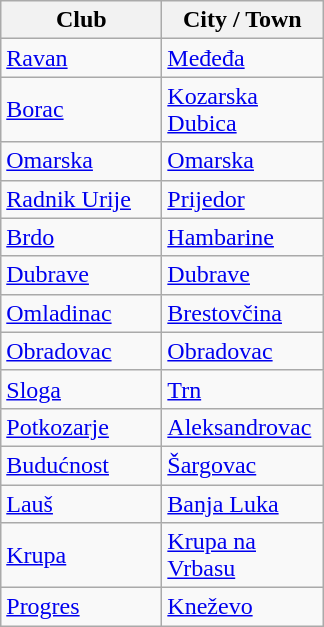<table class="wikitable sortable">
<tr>
<th style="width:100px;">Club</th>
<th style="width:100px;">City / Town</th>
</tr>
<tr>
<td><a href='#'>Ravan</a></td>
<td><a href='#'>Međeđa</a></td>
</tr>
<tr>
<td><a href='#'>Borac</a></td>
<td><a href='#'>Kozarska Dubica</a></td>
</tr>
<tr>
<td><a href='#'>Omarska</a></td>
<td><a href='#'>Omarska</a></td>
</tr>
<tr>
<td><a href='#'>Radnik Urije</a></td>
<td><a href='#'>Prijedor</a></td>
</tr>
<tr>
<td><a href='#'>Brdo</a></td>
<td><a href='#'>Hambarine</a></td>
</tr>
<tr>
<td><a href='#'>Dubrave</a></td>
<td><a href='#'>Dubrave</a></td>
</tr>
<tr>
<td><a href='#'>Omladinac</a></td>
<td><a href='#'>Brestovčina</a></td>
</tr>
<tr>
<td><a href='#'>Obradovac</a></td>
<td><a href='#'>Obradovac</a></td>
</tr>
<tr>
<td><a href='#'>Sloga</a></td>
<td><a href='#'>Trn</a></td>
</tr>
<tr>
<td><a href='#'>Potkozarje</a></td>
<td><a href='#'>Aleksandrovac</a></td>
</tr>
<tr>
<td><a href='#'>Budućnost</a></td>
<td><a href='#'>Šargovac</a></td>
</tr>
<tr>
<td><a href='#'>Lauš</a></td>
<td><a href='#'>Banja Luka</a></td>
</tr>
<tr>
<td><a href='#'>Krupa</a></td>
<td><a href='#'>Krupa na Vrbasu</a></td>
</tr>
<tr>
<td><a href='#'>Progres</a></td>
<td><a href='#'>Kneževo</a></td>
</tr>
</table>
